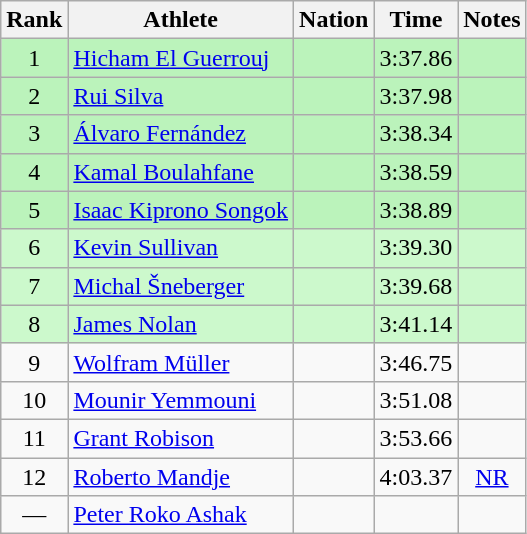<table class="wikitable sortable" style="text-align:center">
<tr>
<th>Rank</th>
<th>Athlete</th>
<th>Nation</th>
<th>Time</th>
<th>Notes</th>
</tr>
<tr bgcolor=bbf3bb>
<td>1</td>
<td align=left><a href='#'>Hicham El Guerrouj</a></td>
<td align=left></td>
<td>3:37.86</td>
<td></td>
</tr>
<tr bgcolor=bbf3bb>
<td>2</td>
<td align=left><a href='#'>Rui Silva</a></td>
<td align=left></td>
<td>3:37.98</td>
<td></td>
</tr>
<tr bgcolor=bbf3bb>
<td>3</td>
<td align=left><a href='#'>Álvaro Fernández</a></td>
<td align=left></td>
<td>3:38.34</td>
<td></td>
</tr>
<tr bgcolor=bbf3bb>
<td>4</td>
<td align=left><a href='#'>Kamal Boulahfane</a></td>
<td align=left></td>
<td>3:38.59</td>
<td></td>
</tr>
<tr bgcolor=bbf3bb>
<td>5</td>
<td align=left><a href='#'>Isaac Kiprono Songok</a></td>
<td align=left></td>
<td>3:38.89</td>
<td></td>
</tr>
<tr bgcolor=ccf9cc>
<td>6</td>
<td align=left><a href='#'>Kevin Sullivan</a></td>
<td align=left></td>
<td>3:39.30</td>
<td></td>
</tr>
<tr bgcolor=ccf9cc>
<td>7</td>
<td align=left><a href='#'>Michal Šneberger</a></td>
<td align=left></td>
<td>3:39.68</td>
<td></td>
</tr>
<tr bgcolor=ccf9cc>
<td>8</td>
<td align=left><a href='#'>James Nolan</a></td>
<td align=left></td>
<td>3:41.14</td>
<td></td>
</tr>
<tr>
<td>9</td>
<td align=left><a href='#'>Wolfram Müller</a></td>
<td align=left></td>
<td>3:46.75</td>
<td></td>
</tr>
<tr>
<td>10</td>
<td align=left><a href='#'>Mounir Yemmouni</a></td>
<td align=left></td>
<td>3:51.08</td>
<td></td>
</tr>
<tr>
<td>11</td>
<td align=left><a href='#'>Grant Robison</a></td>
<td align=left></td>
<td>3:53.66</td>
<td></td>
</tr>
<tr>
<td>12</td>
<td align=left><a href='#'>Roberto Mandje</a></td>
<td align=left></td>
<td>4:03.37</td>
<td><a href='#'>NR</a></td>
</tr>
<tr>
<td data-sort-value=13>—</td>
<td align=left><a href='#'>Peter Roko Ashak</a></td>
<td align=left></td>
<td></td>
<td></td>
</tr>
</table>
